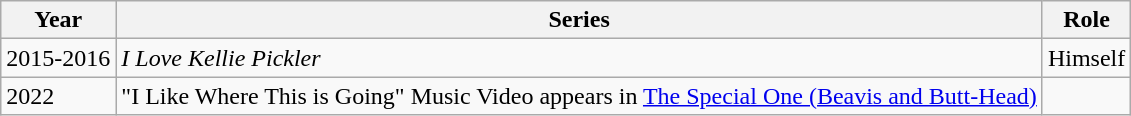<table class="wikitable">
<tr>
<th>Year</th>
<th>Series</th>
<th>Role</th>
</tr>
<tr>
<td>2015-2016</td>
<td><em>I Love Kellie Pickler</em></td>
<td>Himself</td>
</tr>
<tr>
<td>2022</td>
<td>"I Like Where This is Going" Music Video appears in <a href='#'>The Special One (Beavis and Butt-Head)</a></td>
</tr>
</table>
